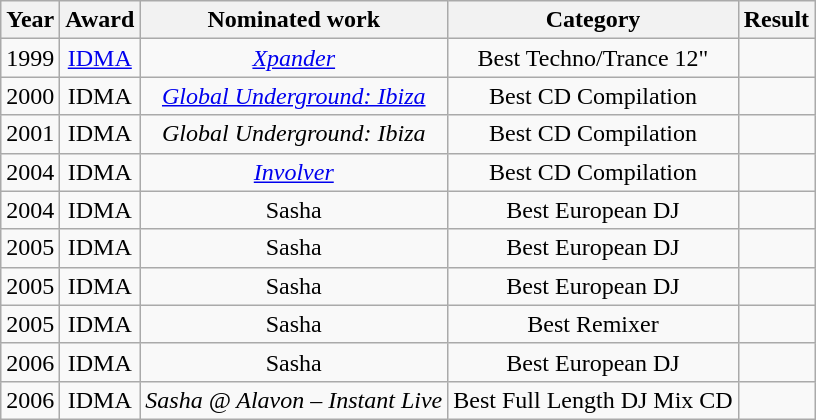<table class="wikitable plainrowheaders" style="text-align:center;">
<tr>
<th>Year</th>
<th>Award</th>
<th>Nominated work</th>
<th>Category</th>
<th>Result</th>
</tr>
<tr>
<td>1999</td>
<td rowspan="1"><a href='#'>IDMA</a></td>
<td><em><a href='#'>Xpander</a></em></td>
<td>Best Techno/Trance 12"</td>
<td></td>
</tr>
<tr>
<td rowspan="1">2000</td>
<td rowspan="1">IDMA</td>
<td><em><a href='#'>Global Underground: Ibiza</a></em></td>
<td>Best CD Compilation</td>
<td></td>
</tr>
<tr>
<td rowspan="1">2001</td>
<td rowspan="1">IDMA</td>
<td><em>Global Underground: Ibiza</em></td>
<td>Best CD Compilation</td>
<td></td>
</tr>
<tr>
<td rowspan="1">2004</td>
<td rowspan="1">IDMA</td>
<td><em><a href='#'>Involver</a></em></td>
<td>Best CD Compilation</td>
<td></td>
</tr>
<tr>
<td rowspan="1">2004</td>
<td rowspan="1">IDMA</td>
<td>Sasha</td>
<td>Best European DJ</td>
<td></td>
</tr>
<tr>
<td rowspan="1">2005</td>
<td rowspan="1">IDMA</td>
<td>Sasha</td>
<td>Best European DJ</td>
<td></td>
</tr>
<tr>
<td rowspan="1">2005</td>
<td rowspan="1">IDMA</td>
<td>Sasha</td>
<td>Best European DJ</td>
<td></td>
</tr>
<tr>
<td rowspan="1">2005</td>
<td rowspan="1">IDMA</td>
<td>Sasha</td>
<td>Best Remixer</td>
<td></td>
</tr>
<tr>
<td rowspan="1">2006</td>
<td rowspan="1">IDMA</td>
<td>Sasha</td>
<td>Best European DJ</td>
<td></td>
</tr>
<tr>
<td rowspan="1">2006</td>
<td rowspan="1">IDMA</td>
<td><em>Sasha @ Alavon – Instant Live</em></td>
<td>Best Full Length DJ Mix CD</td>
<td></td>
</tr>
</table>
